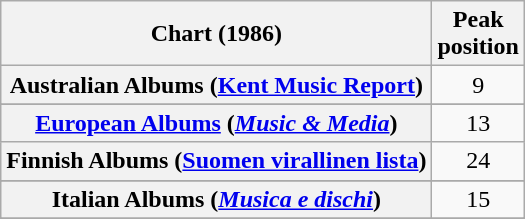<table class="wikitable sortable plainrowheaders" style="text-align:center">
<tr>
<th scope="col">Chart (1986)</th>
<th scope="col">Peak<br>position</th>
</tr>
<tr>
<th scope="row">Australian Albums (<a href='#'>Kent Music Report</a>)</th>
<td>9</td>
</tr>
<tr>
</tr>
<tr>
</tr>
<tr>
<th scope="row"><a href='#'>European Albums</a> (<em><a href='#'>Music & Media</a></em>)</th>
<td>13</td>
</tr>
<tr>
<th scope="row">Finnish Albums (<a href='#'>Suomen virallinen lista</a>)</th>
<td>24</td>
</tr>
<tr>
</tr>
<tr>
<th scope="row">Italian Albums (<em><a href='#'>Musica e dischi</a></em>)</th>
<td>15</td>
</tr>
<tr>
</tr>
<tr>
</tr>
<tr>
</tr>
<tr>
</tr>
<tr>
</tr>
</table>
